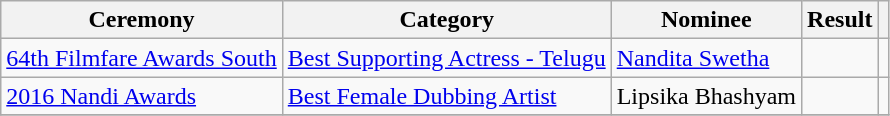<table class="wikitable">
<tr>
<th>Ceremony</th>
<th>Category</th>
<th>Nominee</th>
<th>Result</th>
<th></th>
</tr>
<tr>
<td><a href='#'>64th Filmfare Awards South</a></td>
<td><a href='#'>Best Supporting Actress - Telugu</a></td>
<td><a href='#'>Nandita Swetha</a></td>
<td></td>
<td></td>
</tr>
<tr>
<td><a href='#'>2016 Nandi Awards</a></td>
<td><a href='#'>Best Female Dubbing Artist</a></td>
<td>Lipsika Bhashyam</td>
<td></td>
<td></td>
</tr>
<tr>
</tr>
</table>
